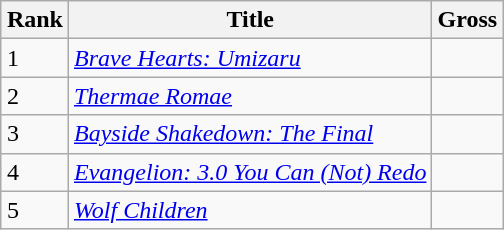<table class="wikitable sortable" style="margin:auto; margin:auto;">
<tr>
<th>Rank</th>
<th>Title</th>
<th>Gross</th>
</tr>
<tr>
<td>1</td>
<td><em><a href='#'>Brave Hearts: Umizaru</a></em></td>
<td></td>
</tr>
<tr>
<td>2</td>
<td><em><a href='#'>Thermae Romae</a></em></td>
<td></td>
</tr>
<tr>
<td>3</td>
<td><em><a href='#'>Bayside Shakedown: The Final</a></em></td>
<td></td>
</tr>
<tr>
<td>4</td>
<td><em><a href='#'>Evangelion: 3.0 You Can (Not) Redo</a></em></td>
<td></td>
</tr>
<tr>
<td>5</td>
<td><em><a href='#'>Wolf Children</a></em></td>
<td></td>
</tr>
</table>
